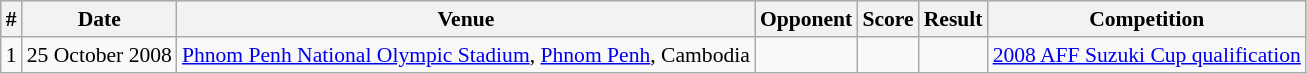<table class="wikitable" style="font-size:90%; text-align: left;">
<tr style="background: #CCCCCC; text-align: center;">
<th>#</th>
<th>Date</th>
<th>Venue</th>
<th>Opponent</th>
<th>Score</th>
<th>Result</th>
<th>Competition</th>
</tr>
<tr>
<td>1</td>
<td>25 October 2008</td>
<td><a href='#'>Phnom Penh National Olympic Stadium</a>, <a href='#'>Phnom Penh</a>, Cambodia</td>
<td></td>
<td></td>
<td></td>
<td><a href='#'>2008 AFF Suzuki Cup qualification</a></td>
</tr>
</table>
